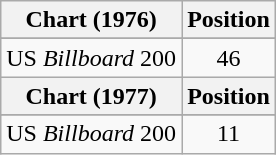<table class="wikitable sortable">
<tr>
<th scope="col">Chart (1976)</th>
<th scope="col">Position</th>
</tr>
<tr>
</tr>
<tr>
<td>US <em>Billboard</em> 200</td>
<td style="text-align:center;">46</td>
</tr>
<tr>
<th scope="col">Chart (1977)</th>
<th scope="col">Position</th>
</tr>
<tr>
</tr>
<tr>
<td>US <em>Billboard</em> 200</td>
<td style="text-align:center;">11</td>
</tr>
</table>
